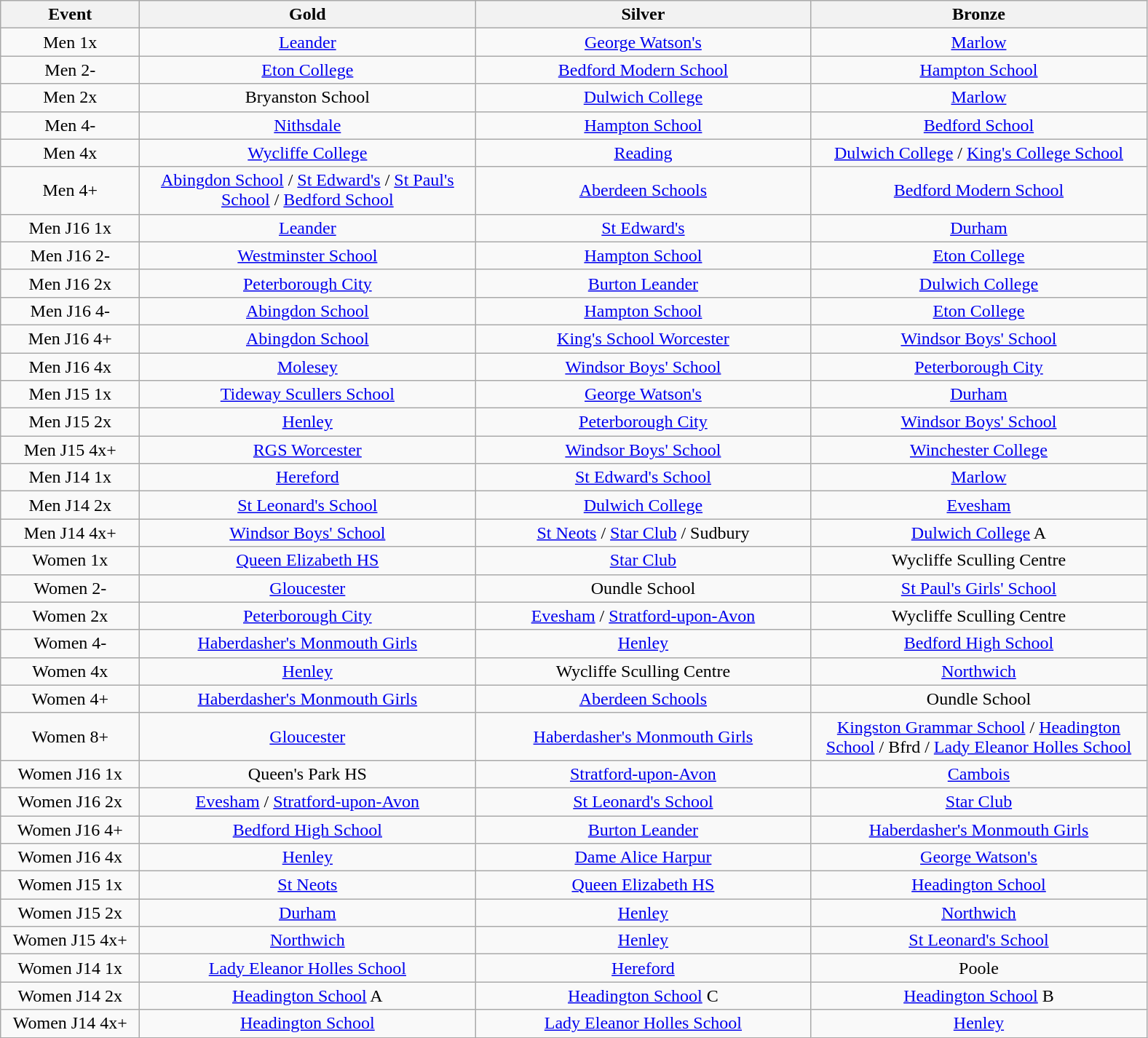<table class="wikitable" style="text-align:center">
<tr>
<th width=120>Event</th>
<th width=300>Gold</th>
<th width=300>Silver</th>
<th width=300>Bronze</th>
</tr>
<tr>
<td>Men 1x</td>
<td><a href='#'>Leander</a></td>
<td><a href='#'>George Watson's</a></td>
<td><a href='#'>Marlow</a></td>
</tr>
<tr>
<td>Men 2-</td>
<td><a href='#'>Eton College</a></td>
<td><a href='#'>Bedford Modern School</a></td>
<td><a href='#'>Hampton School</a></td>
</tr>
<tr>
<td>Men 2x</td>
<td>Bryanston School</td>
<td><a href='#'>Dulwich College</a></td>
<td><a href='#'>Marlow</a></td>
</tr>
<tr>
<td>Men 4-</td>
<td><a href='#'>Nithsdale</a></td>
<td><a href='#'>Hampton School</a></td>
<td><a href='#'>Bedford School</a></td>
</tr>
<tr>
<td>Men 4x</td>
<td><a href='#'>Wycliffe College</a></td>
<td><a href='#'>Reading</a></td>
<td><a href='#'>Dulwich College</a> / <a href='#'>King's College School</a></td>
</tr>
<tr>
<td>Men 4+</td>
<td><a href='#'>Abingdon School</a> / <a href='#'>St Edward's</a> / <a href='#'>St Paul's School</a> / <a href='#'>Bedford School</a></td>
<td><a href='#'>Aberdeen Schools</a></td>
<td><a href='#'>Bedford Modern School</a></td>
</tr>
<tr>
<td>Men J16 1x</td>
<td><a href='#'>Leander</a></td>
<td><a href='#'>St Edward's</a></td>
<td><a href='#'>Durham</a></td>
</tr>
<tr>
<td>Men J16 2-</td>
<td><a href='#'>Westminster School</a></td>
<td><a href='#'>Hampton School</a></td>
<td><a href='#'>Eton College</a></td>
</tr>
<tr>
<td>Men J16 2x</td>
<td><a href='#'>Peterborough City</a></td>
<td><a href='#'>Burton Leander</a></td>
<td><a href='#'>Dulwich College</a></td>
</tr>
<tr>
<td>Men J16 4-</td>
<td><a href='#'>Abingdon School</a></td>
<td><a href='#'>Hampton School</a></td>
<td><a href='#'>Eton College</a></td>
</tr>
<tr>
<td>Men J16 4+</td>
<td><a href='#'>Abingdon School</a></td>
<td><a href='#'>King's School Worcester</a></td>
<td><a href='#'>Windsor Boys' School</a></td>
</tr>
<tr>
<td>Men J16 4x</td>
<td><a href='#'>Molesey</a></td>
<td><a href='#'>Windsor Boys' School</a></td>
<td><a href='#'>Peterborough City</a></td>
</tr>
<tr>
<td>Men J15 1x</td>
<td><a href='#'>Tideway Scullers School</a></td>
<td><a href='#'>George Watson's</a></td>
<td><a href='#'>Durham</a></td>
</tr>
<tr>
<td>Men J15 2x</td>
<td><a href='#'>Henley</a></td>
<td><a href='#'>Peterborough City</a></td>
<td><a href='#'>Windsor Boys' School</a></td>
</tr>
<tr>
<td>Men J15 4x+</td>
<td><a href='#'>RGS Worcester</a></td>
<td><a href='#'>Windsor Boys' School</a></td>
<td><a href='#'>Winchester College</a></td>
</tr>
<tr>
<td>Men J14 1x</td>
<td><a href='#'>Hereford</a></td>
<td><a href='#'>St Edward's School</a></td>
<td><a href='#'>Marlow</a></td>
</tr>
<tr>
<td>Men J14 2x</td>
<td><a href='#'>St Leonard's School</a></td>
<td><a href='#'>Dulwich College</a></td>
<td><a href='#'>Evesham</a></td>
</tr>
<tr>
<td>Men J14 4x+</td>
<td><a href='#'>Windsor Boys' School</a></td>
<td><a href='#'>St Neots</a> / <a href='#'>Star Club</a> / Sudbury</td>
<td><a href='#'>Dulwich College</a> A</td>
</tr>
<tr>
<td>Women 1x</td>
<td><a href='#'>Queen Elizabeth HS</a></td>
<td><a href='#'>Star Club</a></td>
<td>Wycliffe Sculling Centre</td>
</tr>
<tr>
<td>Women 2-</td>
<td><a href='#'>Gloucester</a></td>
<td>Oundle School</td>
<td><a href='#'>St Paul's Girls' School</a></td>
</tr>
<tr>
<td>Women 2x</td>
<td><a href='#'>Peterborough City</a></td>
<td><a href='#'>Evesham</a> / <a href='#'>Stratford-upon-Avon</a></td>
<td>Wycliffe Sculling Centre</td>
</tr>
<tr>
<td>Women 4-</td>
<td><a href='#'>Haberdasher's Monmouth Girls</a></td>
<td><a href='#'>Henley</a></td>
<td><a href='#'>Bedford High School</a></td>
</tr>
<tr>
<td>Women 4x</td>
<td><a href='#'>Henley</a></td>
<td>Wycliffe Sculling Centre</td>
<td><a href='#'>Northwich</a></td>
</tr>
<tr>
<td>Women 4+</td>
<td><a href='#'>Haberdasher's Monmouth Girls</a></td>
<td><a href='#'>Aberdeen Schools</a></td>
<td>Oundle School</td>
</tr>
<tr>
<td>Women 8+</td>
<td><a href='#'>Gloucester</a></td>
<td><a href='#'>Haberdasher's Monmouth Girls</a></td>
<td><a href='#'>Kingston Grammar School</a> / <a href='#'>Headington School</a> / Bfrd / <a href='#'>Lady Eleanor Holles School</a></td>
</tr>
<tr>
<td>Women J16 1x</td>
<td>Queen's Park HS</td>
<td><a href='#'>Stratford-upon-Avon</a></td>
<td><a href='#'>Cambois</a></td>
</tr>
<tr>
<td>Women J16 2x</td>
<td><a href='#'>Evesham</a> / <a href='#'>Stratford-upon-Avon</a></td>
<td><a href='#'>St Leonard's School</a></td>
<td><a href='#'>Star Club</a></td>
</tr>
<tr>
<td>Women J16 4+</td>
<td><a href='#'>Bedford High School</a></td>
<td><a href='#'>Burton Leander</a></td>
<td><a href='#'>Haberdasher's Monmouth Girls</a></td>
</tr>
<tr>
<td>Women J16 4x</td>
<td><a href='#'>Henley</a></td>
<td><a href='#'>Dame Alice Harpur</a></td>
<td><a href='#'>George Watson's</a></td>
</tr>
<tr>
<td>Women J15 1x</td>
<td><a href='#'>St Neots</a></td>
<td><a href='#'>Queen Elizabeth HS</a></td>
<td><a href='#'>Headington School</a></td>
</tr>
<tr>
<td>Women J15 2x</td>
<td><a href='#'>Durham</a></td>
<td><a href='#'>Henley</a></td>
<td><a href='#'>Northwich</a></td>
</tr>
<tr>
<td>Women J15 4x+</td>
<td><a href='#'>Northwich</a></td>
<td><a href='#'>Henley</a></td>
<td><a href='#'>St Leonard's School</a></td>
</tr>
<tr>
<td>Women J14 1x</td>
<td><a href='#'>Lady Eleanor Holles School</a></td>
<td><a href='#'>Hereford</a></td>
<td>Poole</td>
</tr>
<tr>
<td>Women J14 2x</td>
<td><a href='#'>Headington School</a> A</td>
<td><a href='#'>Headington School</a> C</td>
<td><a href='#'>Headington School</a> B</td>
</tr>
<tr>
<td>Women J14 4x+</td>
<td><a href='#'>Headington School</a></td>
<td><a href='#'>Lady Eleanor Holles School</a></td>
<td><a href='#'>Henley</a></td>
</tr>
</table>
